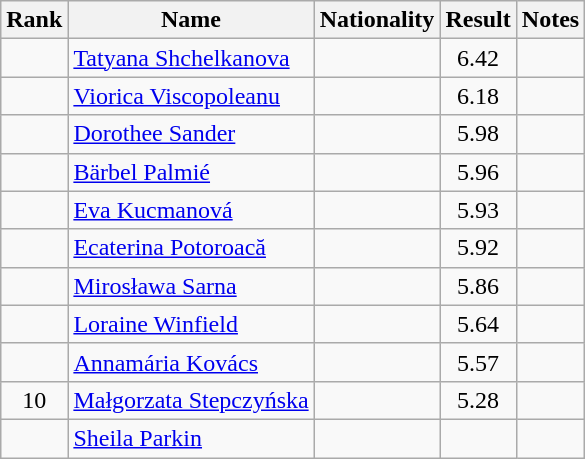<table class="wikitable sortable" style="text-align:center">
<tr>
<th>Rank</th>
<th>Name</th>
<th>Nationality</th>
<th>Result</th>
<th>Notes</th>
</tr>
<tr>
<td></td>
<td align=left><a href='#'>Tatyana Shchelkanova</a></td>
<td align=left></td>
<td>6.42</td>
<td></td>
</tr>
<tr>
<td></td>
<td align=left><a href='#'>Viorica Viscopoleanu</a></td>
<td align=left></td>
<td>6.18</td>
<td></td>
</tr>
<tr>
<td></td>
<td align=left><a href='#'>Dorothee Sander</a></td>
<td align=left></td>
<td>5.98</td>
<td></td>
</tr>
<tr>
<td></td>
<td align=left><a href='#'>Bärbel Palmié</a></td>
<td align=left></td>
<td>5.96</td>
<td></td>
</tr>
<tr>
<td></td>
<td align=left><a href='#'>Eva Kucmanová</a></td>
<td align=left></td>
<td>5.93</td>
<td></td>
</tr>
<tr>
<td></td>
<td align=left><a href='#'>Ecaterina Potoroacă</a></td>
<td align=left></td>
<td>5.92</td>
<td></td>
</tr>
<tr>
<td></td>
<td align=left><a href='#'>Mirosława Sarna</a></td>
<td align=left></td>
<td>5.86</td>
<td></td>
</tr>
<tr>
<td></td>
<td align=left><a href='#'>Loraine Winfield</a></td>
<td align=left></td>
<td>5.64</td>
<td></td>
</tr>
<tr>
<td></td>
<td align=left><a href='#'>Annamária Kovács</a></td>
<td align=left></td>
<td>5.57</td>
<td></td>
</tr>
<tr>
<td>10</td>
<td align=left><a href='#'>Małgorzata Stepczyńska</a></td>
<td align=left></td>
<td>5.28</td>
<td></td>
</tr>
<tr>
<td></td>
<td align=left><a href='#'>Sheila Parkin</a></td>
<td align=left></td>
<td></td>
<td></td>
</tr>
</table>
